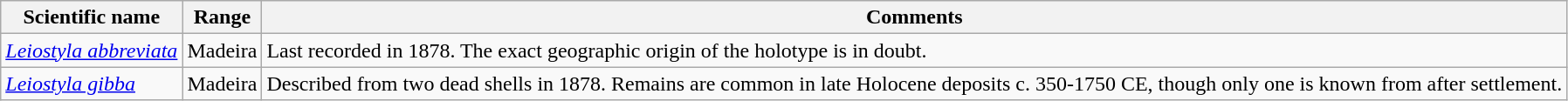<table class="wikitable">
<tr>
<th>Scientific name</th>
<th>Range</th>
<th class="unsortable">Comments</th>
</tr>
<tr>
<td><em><a href='#'>Leiostyla abbreviata</a></em></td>
<td>Madeira</td>
<td>Last recorded in 1878. The exact geographic origin of the holotype is in doubt.</td>
</tr>
<tr>
<td><em><a href='#'>Leiostyla gibba</a></em></td>
<td>Madeira</td>
<td>Described from two dead shells in 1878. Remains are common in late Holocene deposits c. 350-1750 CE, though only one is known from after settlement.</td>
</tr>
</table>
